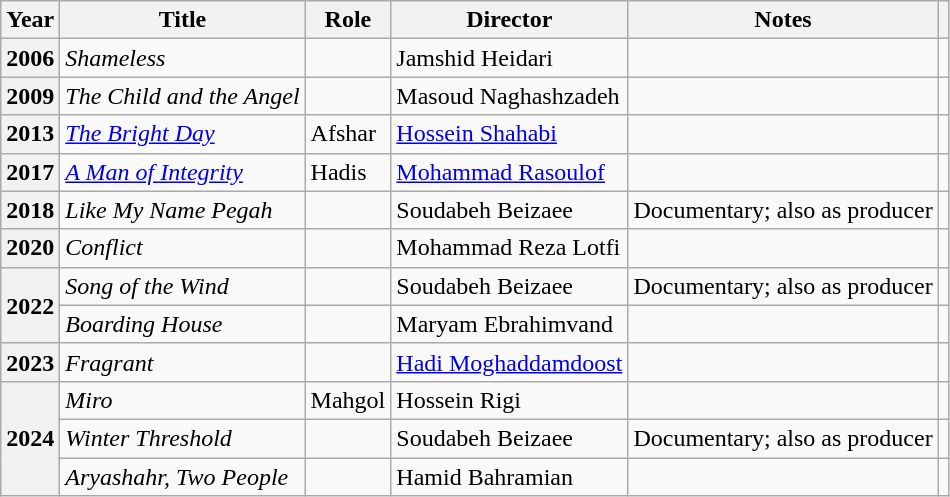<table class="wikitable plainrowheaders sortable" style="font-size:100%">
<tr>
<th scope="col">Year</th>
<th scope="col">Title</th>
<th scope="col">Role</th>
<th scope="col">Director</th>
<th scope="col" class="unsortable">Notes</th>
<th scope="col" class="unsortable"></th>
</tr>
<tr>
<th scope="row">2006</th>
<td><em>Shameless</em></td>
<td></td>
<td>Jamshid Heidari</td>
<td></td>
<td></td>
</tr>
<tr>
<th scope="row">2009</th>
<td><em>The Child and the Angel</em></td>
<td></td>
<td>Masoud Naghashzadeh</td>
<td></td>
<td></td>
</tr>
<tr>
<th scope="row">2013</th>
<td><em><a href='#'>The Bright Day</a></em></td>
<td>Afshar</td>
<td><a href='#'>Hossein Shahabi</a></td>
<td></td>
<td></td>
</tr>
<tr>
<th scope="row">2017</th>
<td><em><a href='#'>A Man of Integrity</a></em></td>
<td>Hadis</td>
<td><a href='#'>Mohammad Rasoulof</a></td>
<td></td>
<td></td>
</tr>
<tr>
<th scope="row">2018</th>
<td><em>Like My Name Pegah</em></td>
<td></td>
<td>Soudabeh Beizaee</td>
<td>Documentary; also as producer</td>
<td></td>
</tr>
<tr>
<th scope="row">2020</th>
<td><em>Conflict</em></td>
<td></td>
<td>Mohammad Reza Lotfi</td>
<td></td>
<td></td>
</tr>
<tr>
<th rowspan="2" scope="row">2022</th>
<td><em>Song of the Wind</em></td>
<td></td>
<td>Soudabeh Beizaee</td>
<td>Documentary; also as producer</td>
<td></td>
</tr>
<tr>
<td><em>Boarding House</em></td>
<td></td>
<td>Maryam Ebrahimvand</td>
<td></td>
<td></td>
</tr>
<tr>
<th scope="row">2023</th>
<td><em>Fragrant</em></td>
<td></td>
<td><a href='#'>Hadi Moghaddamdoost</a></td>
<td></td>
<td></td>
</tr>
<tr>
<th rowspan="3" scope="row">2024</th>
<td><em>Miro</em></td>
<td>Mahgol</td>
<td>Hossein Rigi</td>
<td></td>
<td></td>
</tr>
<tr>
<td><em>Winter Threshold</em></td>
<td></td>
<td>Soudabeh Beizaee</td>
<td>Documentary; also as producer</td>
<td></td>
</tr>
<tr>
<td><em>Aryashahr, Two People</em></td>
<td></td>
<td>Hamid Bahramian</td>
<td></td>
<td></td>
</tr>
</table>
